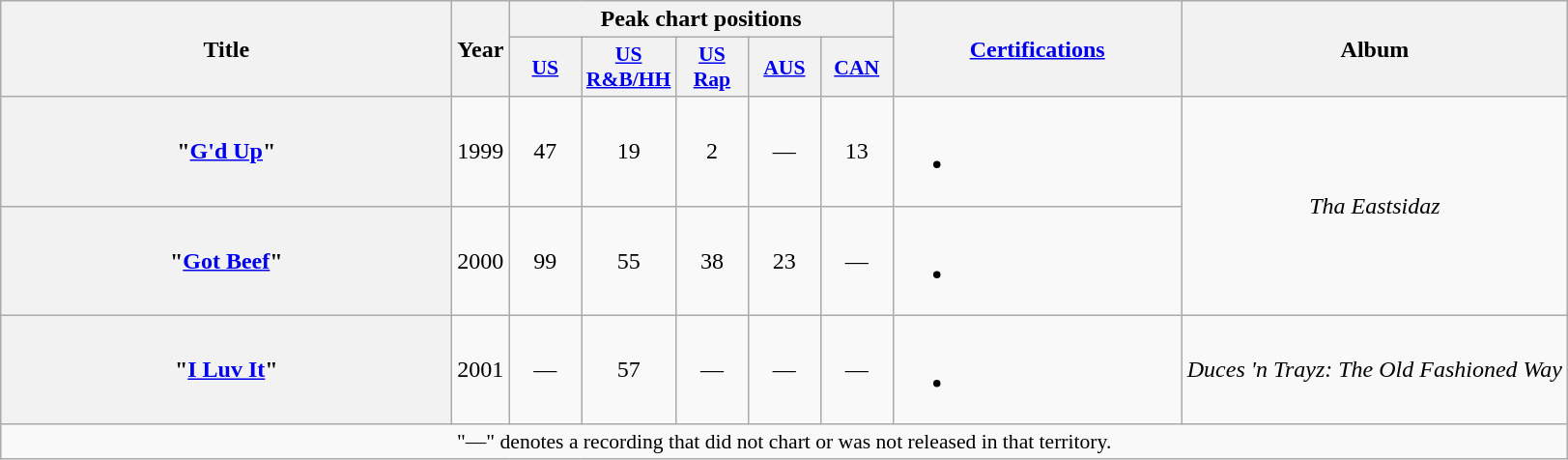<table class="wikitable plainrowheaders" style="text-align:center;">
<tr>
<th scope="col" rowspan="2" style="width:19em;">Title</th>
<th scope="col" rowspan="2">Year</th>
<th scope="col" colspan="5">Peak chart positions</th>
<th scope="col" rowspan="2" style="width:12em;"><a href='#'>Certifications</a></th>
<th scope="col" rowspan="2">Album</th>
</tr>
<tr>
<th style="width:3em; font-size:90%"><a href='#'>US</a><br></th>
<th style="width:3em; font-size:90%"><a href='#'>US<br>R&B/HH</a><br></th>
<th style="width:3em; font-size:90%"><a href='#'>US Rap</a><br></th>
<th style="width:3em; font-size:90%"><a href='#'>AUS</a><br></th>
<th scope="col" style="width:3em;font-size:90%;"><a href='#'>CAN</a><br></th>
</tr>
<tr>
<th scope="row">"<a href='#'>G'd Up</a>"</th>
<td>1999</td>
<td>47</td>
<td>19</td>
<td>2</td>
<td>—</td>
<td>13</td>
<td><br><ul><li></li></ul></td>
<td rowspan="2"><em>Tha Eastsidaz</em></td>
</tr>
<tr>
<th scope="row">"<a href='#'>Got Beef</a>"</th>
<td>2000</td>
<td>99</td>
<td>55</td>
<td>38</td>
<td>23</td>
<td>—</td>
<td><br><ul><li></li></ul></td>
</tr>
<tr>
<th scope="row">"<a href='#'>I Luv It</a>"</th>
<td>2001</td>
<td>—</td>
<td>57</td>
<td>—</td>
<td>—</td>
<td>—</td>
<td><br><ul><li></li></ul></td>
<td><em> Duces 'n Trayz: The Old Fashioned Way</em></td>
</tr>
<tr>
<td colspan="9" style="font-size:90%">"—" denotes a recording that did not chart or was not released in that territory.</td>
</tr>
</table>
